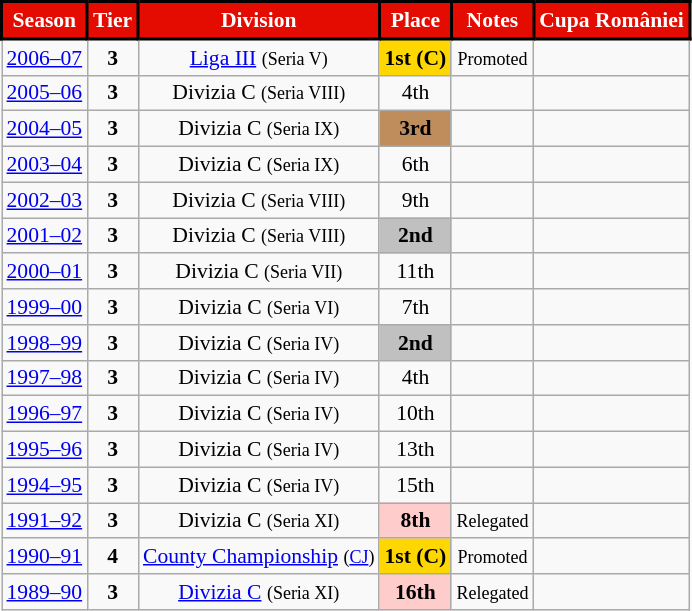<table class="wikitable" style="text-align:center; font-size:90%">
<tr>
<th style="background:#e40b01;color:#FFFFFF;border:2px solid #000000;">Season</th>
<th style="background:#e40b01;color:#FFFFFF;border:2px solid #000000;">Tier</th>
<th style="background:#e40b01;color:#FFFFFF;border:2px solid #000000;">Division</th>
<th style="background:#e40b01;color:#FFFFFF;border:2px solid #000000;">Place</th>
<th style="background:#e40b01;color:#FFFFFF;border:2px solid #000000;">Notes</th>
<th style="background:#e40b01;color:#FFFFFF;border:2px solid #000000;">Cupa României</th>
</tr>
<tr>
<td><a href='#'>2006–07</a></td>
<td><strong>3</strong></td>
<td><a href='#'>Liga III</a> <small>(Seria V)</small></td>
<td align=center bgcolor=gold><strong>1st (C)</strong></td>
<td><small>Promoted</small></td>
<td></td>
</tr>
<tr>
<td><a href='#'>2005–06</a></td>
<td><strong>3</strong></td>
<td>Divizia C <small>(Seria VIII)</small></td>
<td>4th</td>
<td></td>
<td></td>
</tr>
<tr>
<td><a href='#'>2004–05</a></td>
<td><strong>3</strong></td>
<td>Divizia C <small>(Seria IX)</small></td>
<td align=center bgcolor=#BF8D5B><strong>3rd</strong></td>
<td></td>
<td></td>
</tr>
<tr>
<td><a href='#'>2003–04</a></td>
<td><strong>3</strong></td>
<td>Divizia C <small>(Seria IX)</small></td>
<td>6th</td>
<td></td>
<td></td>
</tr>
<tr>
<td><a href='#'>2002–03</a></td>
<td><strong>3</strong></td>
<td>Divizia C <small>(Seria VIII)</small></td>
<td>9th</td>
<td></td>
<td></td>
</tr>
<tr>
<td><a href='#'>2001–02</a></td>
<td><strong>3</strong></td>
<td>Divizia C <small>(Seria VIII)</small></td>
<td align=center bgcolor=silver><strong>2nd</strong></td>
<td></td>
<td></td>
</tr>
<tr>
<td><a href='#'>2000–01</a></td>
<td><strong>3</strong></td>
<td>Divizia C <small>(Seria VII)</small></td>
<td>11th</td>
<td></td>
<td></td>
</tr>
<tr>
<td><a href='#'>1999–00</a></td>
<td><strong>3</strong></td>
<td>Divizia C <small>(Seria VI)</small></td>
<td>7th</td>
<td></td>
<td></td>
</tr>
<tr>
<td><a href='#'>1998–99</a></td>
<td><strong>3</strong></td>
<td>Divizia C <small>(Seria IV)</small></td>
<td align=center bgcolor=silver><strong>2nd</strong></td>
<td></td>
<td></td>
</tr>
<tr>
<td><a href='#'>1997–98</a></td>
<td><strong>3</strong></td>
<td>Divizia C <small>(Seria IV)</small></td>
<td>4th</td>
<td></td>
<td></td>
</tr>
<tr>
<td><a href='#'>1996–97</a></td>
<td><strong>3</strong></td>
<td>Divizia C <small>(Seria IV)</small></td>
<td>10th</td>
<td></td>
<td></td>
</tr>
<tr>
<td><a href='#'>1995–96</a></td>
<td><strong>3</strong></td>
<td>Divizia C <small>(Seria IV)</small></td>
<td>13th</td>
<td></td>
<td></td>
</tr>
<tr>
<td><a href='#'>1994–95</a></td>
<td><strong>3</strong></td>
<td>Divizia C <small>(Seria IV)</small></td>
<td>15th</td>
<td></td>
<td></td>
</tr>
<tr>
<td><a href='#'>1991–92</a></td>
<td><strong>3</strong></td>
<td>Divizia C <small>(Seria XI)</small></td>
<td align=center bgcolor=#FFCCCC><strong>8th</strong></td>
<td><small>Relegated</small></td>
<td></td>
</tr>
<tr>
<td><a href='#'>1990–91</a></td>
<td><strong>4</strong></td>
<td><a href='#'>County Championship</a> <small>(<a href='#'>CJ</a>)</small></td>
<td align=center bgcolor=gold><strong>1st (C)</strong></td>
<td><small>Promoted</small></td>
<td></td>
</tr>
<tr>
<td><a href='#'>1989–90</a></td>
<td><strong>3</strong></td>
<td><a href='#'>Divizia C</a> <small>(Seria XI)</small></td>
<td align=center bgcolor=#FFCCCC><strong>16th</strong></td>
<td><small>Relegated</small></td>
<td></td>
</tr>
</table>
